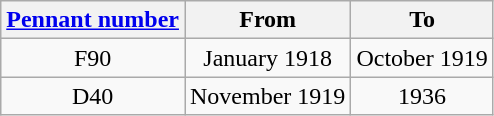<table class="wikitable" style="text-align:center">
<tr>
<th><a href='#'>Pennant number</a></th>
<th>From</th>
<th>To</th>
</tr>
<tr>
<td>F90</td>
<td>January 1918</td>
<td>October 1919</td>
</tr>
<tr>
<td>D40</td>
<td>November 1919</td>
<td>1936</td>
</tr>
</table>
